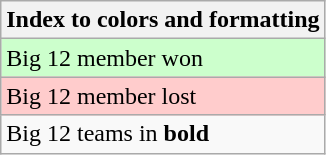<table class="wikitable">
<tr>
<th>Index to colors and formatting</th>
</tr>
<tr style="background:#cfc;">
<td>Big 12 member won</td>
</tr>
<tr style="background:#fcc;">
<td>Big 12 member lost</td>
</tr>
<tr>
<td>Big 12 teams in <strong>bold</strong></td>
</tr>
</table>
